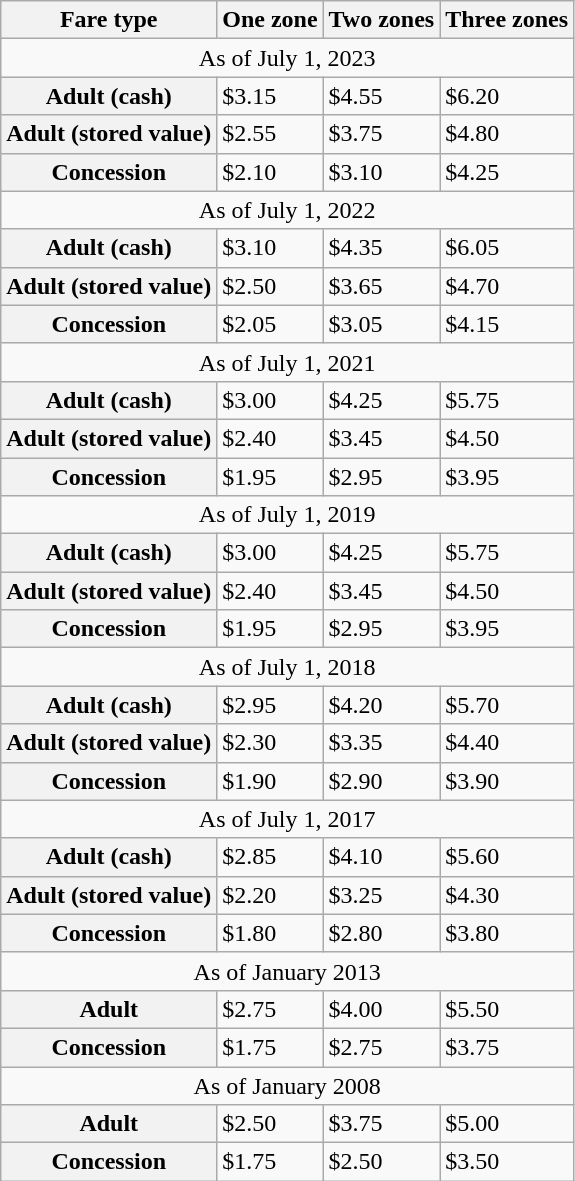<table class="wikitable mw-collapsible mw-collapsed">
<tr>
<th>Fare type</th>
<th>One zone</th>
<th>Two zones</th>
<th>Three zones</th>
</tr>
<tr>
<td colspan="4" style="text-align:center;">As of July 1, 2023</td>
</tr>
<tr>
<th>Adult (cash)</th>
<td>$3.15</td>
<td>$4.55</td>
<td>$6.20</td>
</tr>
<tr>
<th>Adult (stored value)</th>
<td>$2.55</td>
<td>$3.75</td>
<td>$4.80</td>
</tr>
<tr>
<th>Concession</th>
<td>$2.10</td>
<td>$3.10</td>
<td>$4.25</td>
</tr>
<tr>
<td colspan="4" style="text-align:center;">As of July 1, 2022</td>
</tr>
<tr>
<th>Adult (cash)</th>
<td>$3.10</td>
<td>$4.35</td>
<td>$6.05</td>
</tr>
<tr>
<th>Adult (stored value)</th>
<td>$2.50</td>
<td>$3.65</td>
<td>$4.70</td>
</tr>
<tr>
<th>Concession</th>
<td>$2.05</td>
<td>$3.05</td>
<td>$4.15</td>
</tr>
<tr>
<td colspan="4" style="text-align:center;">As of July 1, 2021</td>
</tr>
<tr>
<th>Adult (cash)</th>
<td>$3.00</td>
<td>$4.25</td>
<td>$5.75</td>
</tr>
<tr>
<th>Adult (stored value)</th>
<td>$2.40</td>
<td>$3.45</td>
<td>$4.50</td>
</tr>
<tr>
<th>Concession</th>
<td>$1.95</td>
<td>$2.95</td>
<td>$3.95</td>
</tr>
<tr>
<td colspan="4" style="text-align:center;">As of July 1, 2019</td>
</tr>
<tr>
<th>Adult (cash)</th>
<td>$3.00</td>
<td>$4.25</td>
<td>$5.75</td>
</tr>
<tr>
<th>Adult (stored value)</th>
<td>$2.40</td>
<td>$3.45</td>
<td>$4.50</td>
</tr>
<tr>
<th>Concession</th>
<td>$1.95</td>
<td>$2.95</td>
<td>$3.95</td>
</tr>
<tr>
<td colspan="4" style="text-align:center;">As of July 1, 2018</td>
</tr>
<tr>
<th>Adult (cash)</th>
<td>$2.95</td>
<td>$4.20</td>
<td>$5.70</td>
</tr>
<tr>
<th>Adult (stored value)</th>
<td>$2.30</td>
<td>$3.35</td>
<td>$4.40</td>
</tr>
<tr>
<th>Concession</th>
<td>$1.90</td>
<td>$2.90</td>
<td>$3.90</td>
</tr>
<tr>
<td colspan="4" style="text-align:center;">As of July 1, 2017</td>
</tr>
<tr>
<th>Adult (cash)</th>
<td>$2.85</td>
<td>$4.10</td>
<td>$5.60</td>
</tr>
<tr>
<th>Adult (stored value)</th>
<td>$2.20</td>
<td>$3.25</td>
<td>$4.30</td>
</tr>
<tr>
<th>Concession</th>
<td>$1.80</td>
<td>$2.80</td>
<td>$3.80</td>
</tr>
<tr>
<td colspan="4" style="text-align:center;">As of January 2013</td>
</tr>
<tr>
<th>Adult</th>
<td>$2.75</td>
<td>$4.00</td>
<td>$5.50</td>
</tr>
<tr>
<th>Concession</th>
<td>$1.75</td>
<td>$2.75</td>
<td>$3.75</td>
</tr>
<tr>
<td colspan="4" style="text-align:center;">As of January 2008</td>
</tr>
<tr>
<th>Adult</th>
<td>$2.50</td>
<td>$3.75</td>
<td>$5.00</td>
</tr>
<tr>
<th>Concession</th>
<td>$1.75</td>
<td>$2.50</td>
<td>$3.50</td>
</tr>
</table>
